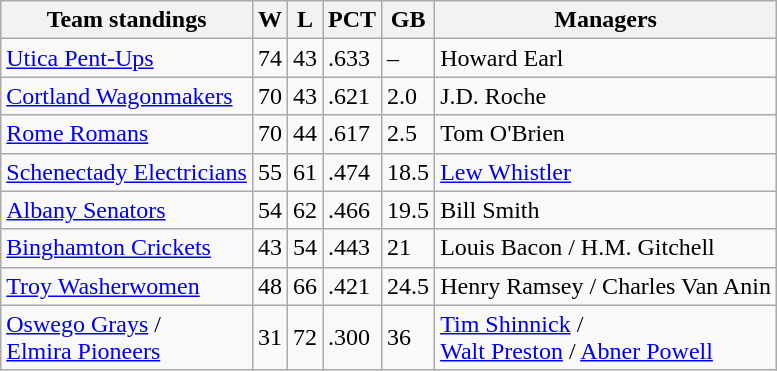<table class="wikitable">
<tr>
<th>Team standings</th>
<th>W</th>
<th>L</th>
<th>PCT</th>
<th>GB</th>
<th>Managers</th>
</tr>
<tr>
<td><a href='#'>Utica Pent-Ups</a></td>
<td>74</td>
<td>43</td>
<td>.633</td>
<td>–</td>
<td>Howard Earl</td>
</tr>
<tr>
<td><a href='#'>Cortland Wagonmakers</a></td>
<td>70</td>
<td>43</td>
<td>.621</td>
<td>2.0</td>
<td>J.D. Roche</td>
</tr>
<tr>
<td><a href='#'>Rome Romans</a></td>
<td>70</td>
<td>44</td>
<td>.617</td>
<td>2.5</td>
<td>Tom O'Brien</td>
</tr>
<tr>
<td><a href='#'>Schenectady Electricians </a></td>
<td>55</td>
<td>61</td>
<td>.474</td>
<td>18.5</td>
<td><a href='#'>Lew Whistler</a></td>
</tr>
<tr>
<td><a href='#'>Albany Senators</a></td>
<td>54</td>
<td>62</td>
<td>.466</td>
<td>19.5</td>
<td>Bill Smith</td>
</tr>
<tr>
<td><a href='#'>Binghamton Crickets</a></td>
<td>43</td>
<td>54</td>
<td>.443</td>
<td>21</td>
<td>Louis Bacon / H.M. Gitchell</td>
</tr>
<tr>
<td><a href='#'>Troy Washerwomen</a></td>
<td>48</td>
<td>66</td>
<td>.421</td>
<td>24.5</td>
<td>Henry Ramsey / Charles Van Anin</td>
</tr>
<tr>
<td><a href='#'>Oswego Grays</a> /<br> <a href='#'>Elmira Pioneers</a></td>
<td>31</td>
<td>72</td>
<td>.300</td>
<td>36</td>
<td><a href='#'>Tim Shinnick</a> /<br> <a href='#'>Walt Preston</a> / <a href='#'>Abner Powell</a></td>
</tr>
</table>
